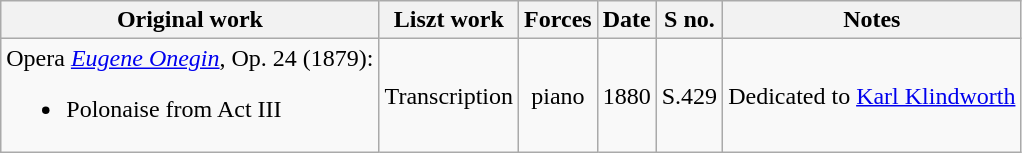<table class="wikitable">
<tr>
<th>Original work</th>
<th>Liszt work</th>
<th>Forces</th>
<th>Date</th>
<th>S no.</th>
<th>Notes</th>
</tr>
<tr>
<td>Opera <em><a href='#'>Eugene Onegin</a></em>, Op. 24 (1879):<br><ul><li>Polonaise from Act III</li></ul></td>
<td>Transcription</td>
<td style="text-align: center">piano</td>
<td>1880</td>
<td>S.429</td>
<td>Dedicated to <a href='#'>Karl Klindworth</a></td>
</tr>
</table>
